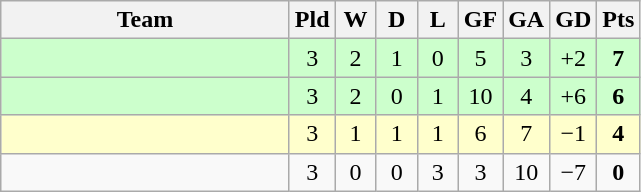<table class="wikitable" style="text-align: center;">
<tr align=center>
<th width="185">Team</th>
<th width="20">Pld</th>
<th width="20">W</th>
<th width="20">D</th>
<th width="20">L</th>
<th width="20">GF</th>
<th width="20">GA</th>
<th width="20">GD</th>
<th width="20">Pts</th>
</tr>
<tr style="background: #ccffcc;">
<td align=left></td>
<td>3</td>
<td>2</td>
<td>1</td>
<td>0</td>
<td>5</td>
<td>3</td>
<td>+2</td>
<td><strong>7</strong></td>
</tr>
<tr style="background: #ccffcc;">
<td align=left></td>
<td>3</td>
<td>2</td>
<td>0</td>
<td>1</td>
<td>10</td>
<td>4</td>
<td>+6</td>
<td><strong>6</strong></td>
</tr>
<tr style="background:#ffffcc;">
<td align=left></td>
<td>3</td>
<td>1</td>
<td>1</td>
<td>1</td>
<td>6</td>
<td>7</td>
<td>−1</td>
<td><strong>4</strong></td>
</tr>
<tr>
<td align=left></td>
<td>3</td>
<td>0</td>
<td>0</td>
<td>3</td>
<td>3</td>
<td>10</td>
<td>−7</td>
<td><strong>0</strong></td>
</tr>
</table>
